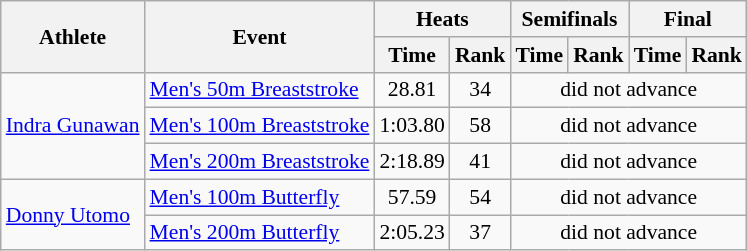<table class=wikitable style="font-size:90%">
<tr>
<th rowspan="2">Athlete</th>
<th rowspan="2">Event</th>
<th colspan="2">Heats</th>
<th colspan="2">Semifinals</th>
<th colspan="2">Final</th>
</tr>
<tr>
<th>Time</th>
<th>Rank</th>
<th>Time</th>
<th>Rank</th>
<th>Time</th>
<th>Rank</th>
</tr>
<tr>
<td rowspan="3"><a href='#'>Indra Gunawan</a></td>
<td><a href='#'>Men's 50m Breaststroke</a></td>
<td align=center>28.81</td>
<td align=center>34</td>
<td align=center colspan=4>did not advance</td>
</tr>
<tr>
<td><a href='#'>Men's 100m Breaststroke</a></td>
<td align=center>1:03.80</td>
<td align=center>58</td>
<td align=center colspan=4>did not advance</td>
</tr>
<tr>
<td><a href='#'>Men's 200m Breaststroke</a></td>
<td align=center>2:18.89</td>
<td align=center>41</td>
<td align=center colspan=4>did not advance</td>
</tr>
<tr>
<td rowspan="2"><a href='#'>Donny Utomo</a></td>
<td><a href='#'>Men's 100m Butterfly</a></td>
<td align=center>57.59</td>
<td align=center>54</td>
<td align=center colspan=4>did not advance</td>
</tr>
<tr>
<td><a href='#'>Men's 200m Butterfly</a></td>
<td align=center>2:05.23</td>
<td align=center>37</td>
<td align=center colspan=4>did not advance</td>
</tr>
</table>
